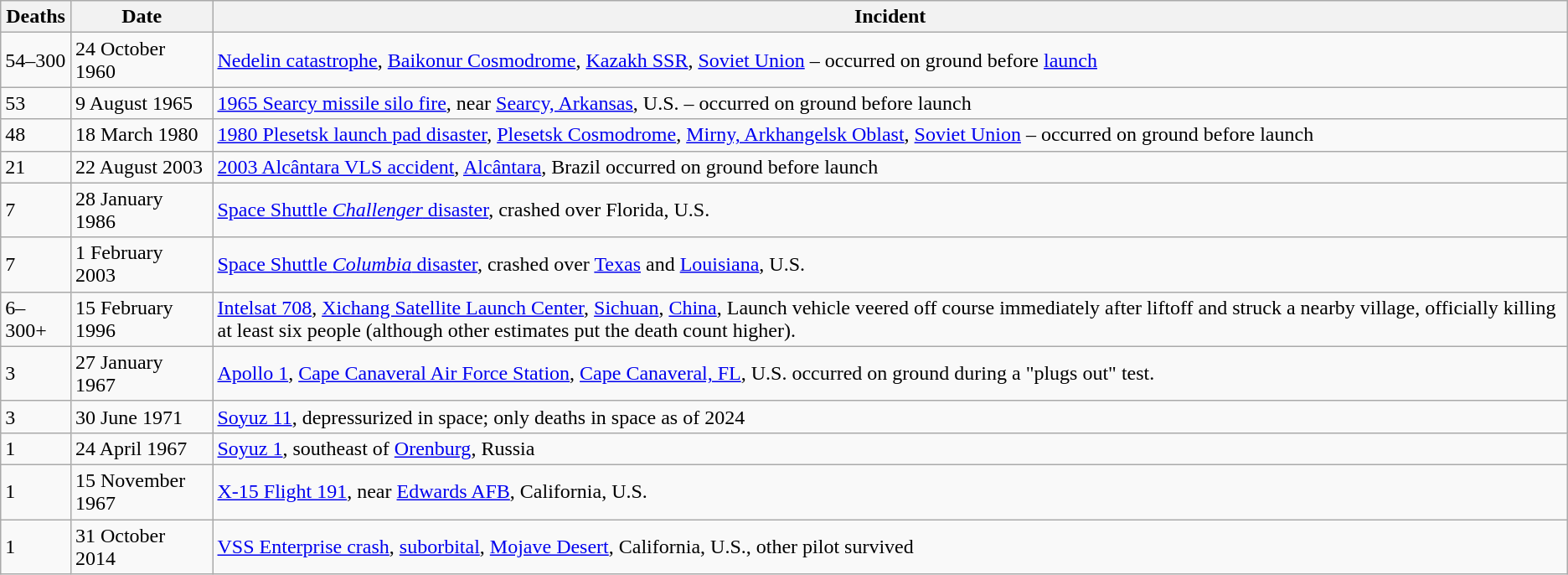<table class="wikitable sortable">
<tr>
<th data-sort-type="number">Deaths</th>
<th data-sort-type="date">Date</th>
<th class="unsortable">Incident</th>
</tr>
<tr>
<td>54–300</td>
<td>24 October 1960</td>
<td><a href='#'>Nedelin catastrophe</a>, <a href='#'>Baikonur Cosmodrome</a>, <a href='#'>Kazakh SSR</a>, <a href='#'>Soviet Union</a> – occurred on ground before <a href='#'>launch</a></td>
</tr>
<tr>
<td>53</td>
<td>9 August 1965</td>
<td><a href='#'>1965 Searcy missile silo fire</a>, near <a href='#'>Searcy, Arkansas</a>, U.S. – occurred on ground before launch</td>
</tr>
<tr>
<td>48</td>
<td>18 March 1980</td>
<td><a href='#'>1980 Plesetsk launch pad disaster</a>, <a href='#'>Plesetsk Cosmodrome</a>, <a href='#'>Mirny, Arkhangelsk Oblast</a>, <a href='#'>Soviet Union</a> – occurred on ground before launch</td>
</tr>
<tr>
<td>21</td>
<td>22 August 2003</td>
<td><a href='#'>2003 Alcântara VLS accident</a>, <a href='#'>Alcântara</a>, Brazil occurred on ground before launch</td>
</tr>
<tr>
<td>7</td>
<td>28 January 1986</td>
<td><a href='#'>Space Shuttle <em>Challenger</em> disaster</a>, crashed over Florida, U.S.</td>
</tr>
<tr>
<td>7</td>
<td>1 February 2003</td>
<td><a href='#'>Space Shuttle <em>Columbia</em> disaster</a>, crashed over <a href='#'>Texas</a> and <a href='#'>Louisiana</a>, U.S.</td>
</tr>
<tr>
<td>6–300+</td>
<td>15 February 1996</td>
<td><a href='#'>Intelsat 708</a>, <a href='#'>Xichang Satellite Launch Center</a>, <a href='#'>Sichuan</a>, <a href='#'>China</a>, Launch vehicle veered off course immediately after liftoff and struck a nearby village, officially killing at least six people (although other estimates put the death count higher).</td>
</tr>
<tr>
<td>3</td>
<td>27 January 1967</td>
<td><a href='#'>Apollo 1</a>, <a href='#'>Cape Canaveral Air Force Station</a>, <a href='#'>Cape Canaveral, FL</a>, U.S. occurred on ground during a "plugs out" test.</td>
</tr>
<tr>
<td>3</td>
<td>30 June 1971</td>
<td><a href='#'>Soyuz 11</a>, depressurized in space; only deaths in space as of 2024</td>
</tr>
<tr>
<td>1</td>
<td>24 April 1967</td>
<td><a href='#'>Soyuz 1</a>, southeast of <a href='#'>Orenburg</a>, Russia</td>
</tr>
<tr>
<td>1</td>
<td>15 November 1967</td>
<td><a href='#'>X-15 Flight 191</a>, near <a href='#'>Edwards AFB</a>, California, U.S.</td>
</tr>
<tr>
<td>1</td>
<td>31 October 2014</td>
<td><a href='#'>VSS Enterprise crash</a>, <a href='#'>suborbital</a>, <a href='#'>Mojave Desert</a>, California, U.S., other pilot survived</td>
</tr>
</table>
